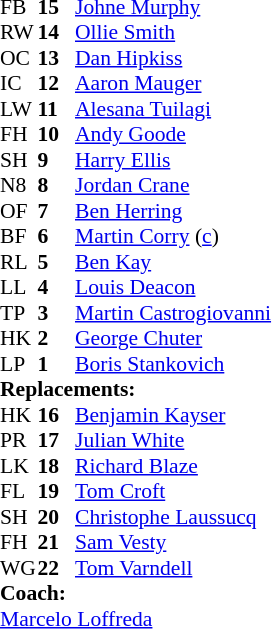<table style="font-size: 90%" cellspacing="0" cellpadding="0">
<tr>
<th width="25"></th>
<th width="25"></th>
</tr>
<tr>
<td>FB</td>
<td><strong>15</strong></td>
<td> <a href='#'>Johne Murphy</a></td>
</tr>
<tr>
<td>RW</td>
<td><strong>14</strong></td>
<td> <a href='#'>Ollie Smith</a></td>
</tr>
<tr>
<td>OC</td>
<td><strong>13</strong></td>
<td> <a href='#'>Dan Hipkiss</a></td>
</tr>
<tr>
<td>IC</td>
<td><strong>12</strong></td>
<td> <a href='#'>Aaron Mauger</a></td>
</tr>
<tr>
<td>LW</td>
<td><strong>11</strong></td>
<td> <a href='#'>Alesana Tuilagi</a></td>
</tr>
<tr>
<td>FH</td>
<td><strong>10</strong></td>
<td> <a href='#'>Andy Goode</a></td>
</tr>
<tr>
<td>SH</td>
<td><strong>9</strong></td>
<td> <a href='#'>Harry Ellis</a></td>
</tr>
<tr>
<td>N8</td>
<td><strong>8</strong></td>
<td> <a href='#'>Jordan Crane</a></td>
</tr>
<tr>
<td>OF</td>
<td><strong>7</strong></td>
<td> <a href='#'>Ben Herring</a></td>
</tr>
<tr>
<td>BF</td>
<td><strong>6</strong></td>
<td> <a href='#'>Martin Corry</a> (<a href='#'>c</a>)</td>
</tr>
<tr>
<td>RL</td>
<td><strong>5</strong></td>
<td> <a href='#'>Ben Kay</a></td>
</tr>
<tr>
<td>LL</td>
<td><strong>4</strong></td>
<td> <a href='#'>Louis Deacon</a></td>
</tr>
<tr>
<td>TP</td>
<td><strong>3</strong></td>
<td> <a href='#'>Martin Castrogiovanni</a></td>
</tr>
<tr>
<td>HK</td>
<td><strong>2</strong></td>
<td> <a href='#'>George Chuter</a></td>
</tr>
<tr>
<td>LP</td>
<td><strong>1</strong></td>
<td> <a href='#'>Boris Stankovich</a></td>
</tr>
<tr>
<td colspan=3><strong>Replacements:</strong></td>
</tr>
<tr>
<td>HK</td>
<td><strong>16</strong></td>
<td> <a href='#'>Benjamin Kayser</a></td>
</tr>
<tr>
<td>PR</td>
<td><strong>17</strong></td>
<td> <a href='#'>Julian White</a></td>
</tr>
<tr>
<td>LK</td>
<td><strong>18</strong></td>
<td> <a href='#'>Richard Blaze</a></td>
</tr>
<tr>
<td>FL</td>
<td><strong>19</strong></td>
<td> <a href='#'>Tom Croft</a></td>
</tr>
<tr>
<td>SH</td>
<td><strong>20</strong></td>
<td> <a href='#'>Christophe Laussucq</a></td>
</tr>
<tr>
<td>FH</td>
<td><strong>21</strong></td>
<td> <a href='#'>Sam Vesty</a></td>
</tr>
<tr>
<td>WG</td>
<td><strong>22</strong></td>
<td> <a href='#'>Tom Varndell</a></td>
</tr>
<tr>
<td colspan=3><strong>Coach:</strong></td>
</tr>
<tr>
<td colspan="4"> <a href='#'>Marcelo Loffreda</a></td>
</tr>
</table>
